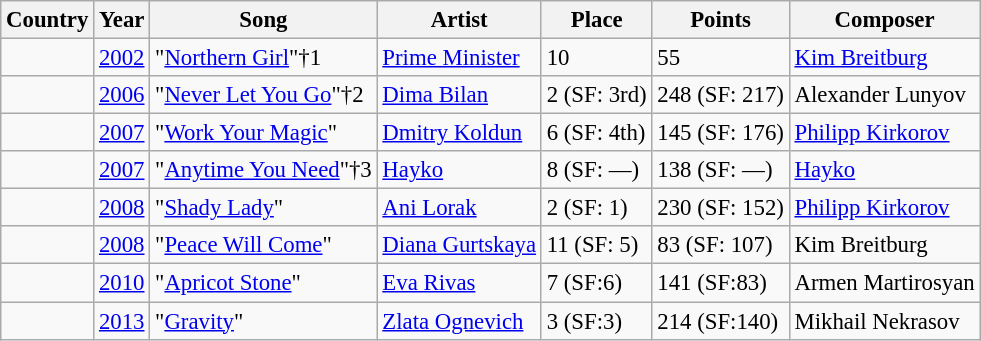<table class="sortable wikitable" align="center" style="font-size: 95%;">
<tr>
<th>Country</th>
<th>Year</th>
<th>Song</th>
<th>Artist</th>
<th>Place</th>
<th>Points</th>
<th>Composer</th>
</tr>
<tr>
<td></td>
<td><a href='#'>2002</a></td>
<td>"<a href='#'>Northern Girl</a>"†1</td>
<td><a href='#'>Prime Minister</a></td>
<td>10</td>
<td>55</td>
<td><a href='#'>Kim Breitburg</a></td>
</tr>
<tr>
<td></td>
<td><a href='#'>2006</a></td>
<td>"<a href='#'>Never Let You Go</a>"†2</td>
<td><a href='#'>Dima Bilan</a></td>
<td>2 (SF: 3rd)</td>
<td>248 (SF: 217)</td>
<td>Alexander Lunyov</td>
</tr>
<tr>
<td></td>
<td><a href='#'>2007</a></td>
<td>"<a href='#'>Work Your Magic</a>"</td>
<td><a href='#'>Dmitry Koldun</a></td>
<td>6 (SF: 4th)</td>
<td>145 (SF: 176)</td>
<td><a href='#'>Philipp Kirkorov</a></td>
</tr>
<tr>
<td></td>
<td><a href='#'>2007</a></td>
<td>"<a href='#'>Anytime You Need</a>"†3</td>
<td><a href='#'>Hayko</a></td>
<td>8 (SF: —)</td>
<td>138 (SF: —)</td>
<td><a href='#'>Hayko</a></td>
</tr>
<tr>
<td></td>
<td><a href='#'>2008</a></td>
<td>"<a href='#'>Shady Lady</a>"</td>
<td><a href='#'>Ani Lorak</a></td>
<td>2 (SF: 1)</td>
<td>230 (SF: 152)</td>
<td><a href='#'>Philipp Kirkorov</a></td>
</tr>
<tr>
<td></td>
<td><a href='#'>2008</a></td>
<td>"<a href='#'>Peace Will Come</a>"</td>
<td><a href='#'>Diana Gurtskaya</a></td>
<td>11 (SF: 5)</td>
<td>83 (SF: 107)</td>
<td>Kim Breitburg</td>
</tr>
<tr>
<td></td>
<td><a href='#'>2010</a></td>
<td>"<a href='#'>Apricot Stone</a>"</td>
<td><a href='#'>Eva Rivas</a></td>
<td>7 (SF:6)</td>
<td>141 (SF:83)</td>
<td>Armen Martirosyan</td>
</tr>
<tr>
<td></td>
<td><a href='#'>2013</a></td>
<td>"<a href='#'>Gravity</a>"</td>
<td><a href='#'>Zlata Ognevich</a></td>
<td>3 (SF:3)</td>
<td>214 (SF:140)</td>
<td>Mikhail Nekrasov</td>
</tr>
</table>
